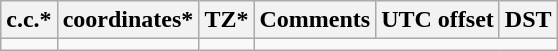<table class="wikitable sortable">
<tr>
<th>c.c.*</th>
<th>coordinates*</th>
<th>TZ*</th>
<th>Comments</th>
<th>UTC offset</th>
<th>DST</th>
</tr>
<tr --->
<td></td>
<td></td>
<td></td>
</tr>
</table>
